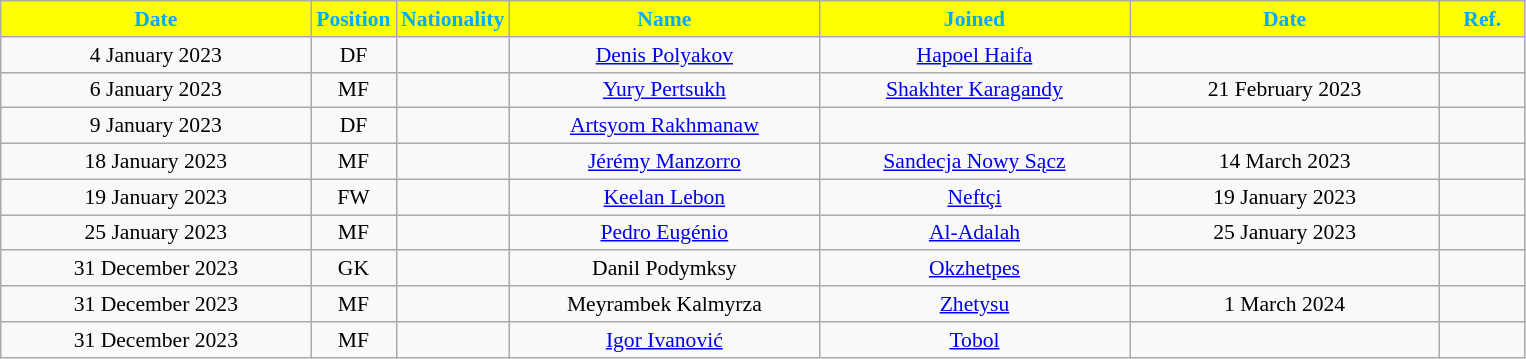<table class="wikitable"  style="text-align:center; font-size:90%; ">
<tr>
<th style="background:#ffff00; color:#00AAFF; width:200px;">Date</th>
<th style="background:#ffff00; color:#00AAFF; width:50px;">Position</th>
<th style="background:#ffff00; color:#00AAFF; width:50px;">Nationality</th>
<th style="background:#ffff00; color:#00AAFF; width:200px;">Name</th>
<th style="background:#ffff00; color:#00AAFF; width:200px;">Joined</th>
<th style="background:#ffff00; color:#00AAFF; width:200px;">Date</th>
<th style="background:#ffff00; color:#00AAFF; width:50px;">Ref.</th>
</tr>
<tr>
<td>4 January 2023</td>
<td>DF</td>
<td></td>
<td><a href='#'>Denis Polyakov</a></td>
<td><a href='#'>Hapoel Haifa</a></td>
<td></td>
<td></td>
</tr>
<tr>
<td>6 January 2023</td>
<td>MF</td>
<td></td>
<td><a href='#'>Yury Pertsukh</a></td>
<td><a href='#'>Shakhter Karagandy</a></td>
<td>21 February 2023</td>
<td></td>
</tr>
<tr>
<td>9 January 2023</td>
<td>DF</td>
<td></td>
<td><a href='#'>Artsyom Rakhmanaw</a></td>
<td></td>
<td></td>
<td></td>
</tr>
<tr>
<td>18 January 2023</td>
<td>MF</td>
<td></td>
<td><a href='#'>Jérémy Manzorro</a></td>
<td><a href='#'>Sandecja Nowy Sącz</a></td>
<td>14 March 2023</td>
<td></td>
</tr>
<tr>
<td>19 January 2023</td>
<td>FW</td>
<td></td>
<td><a href='#'>Keelan Lebon</a></td>
<td><a href='#'>Neftçi</a></td>
<td>19 January 2023</td>
<td></td>
</tr>
<tr>
<td>25 January 2023</td>
<td>MF</td>
<td></td>
<td><a href='#'>Pedro Eugénio</a></td>
<td><a href='#'>Al-Adalah</a></td>
<td>25 January 2023</td>
<td></td>
</tr>
<tr>
<td>31 December 2023</td>
<td>GK</td>
<td></td>
<td>Danil Podymksy</td>
<td><a href='#'>Okzhetpes</a></td>
<td></td>
<td></td>
</tr>
<tr>
<td>31 December 2023</td>
<td>MF</td>
<td></td>
<td>Meyrambek Kalmyrza</td>
<td><a href='#'>Zhetysu</a></td>
<td>1 March 2024</td>
<td></td>
</tr>
<tr>
<td>31 December 2023</td>
<td>MF</td>
<td></td>
<td><a href='#'>Igor Ivanović</a></td>
<td><a href='#'>Tobol</a></td>
<td></td>
<td></td>
</tr>
</table>
